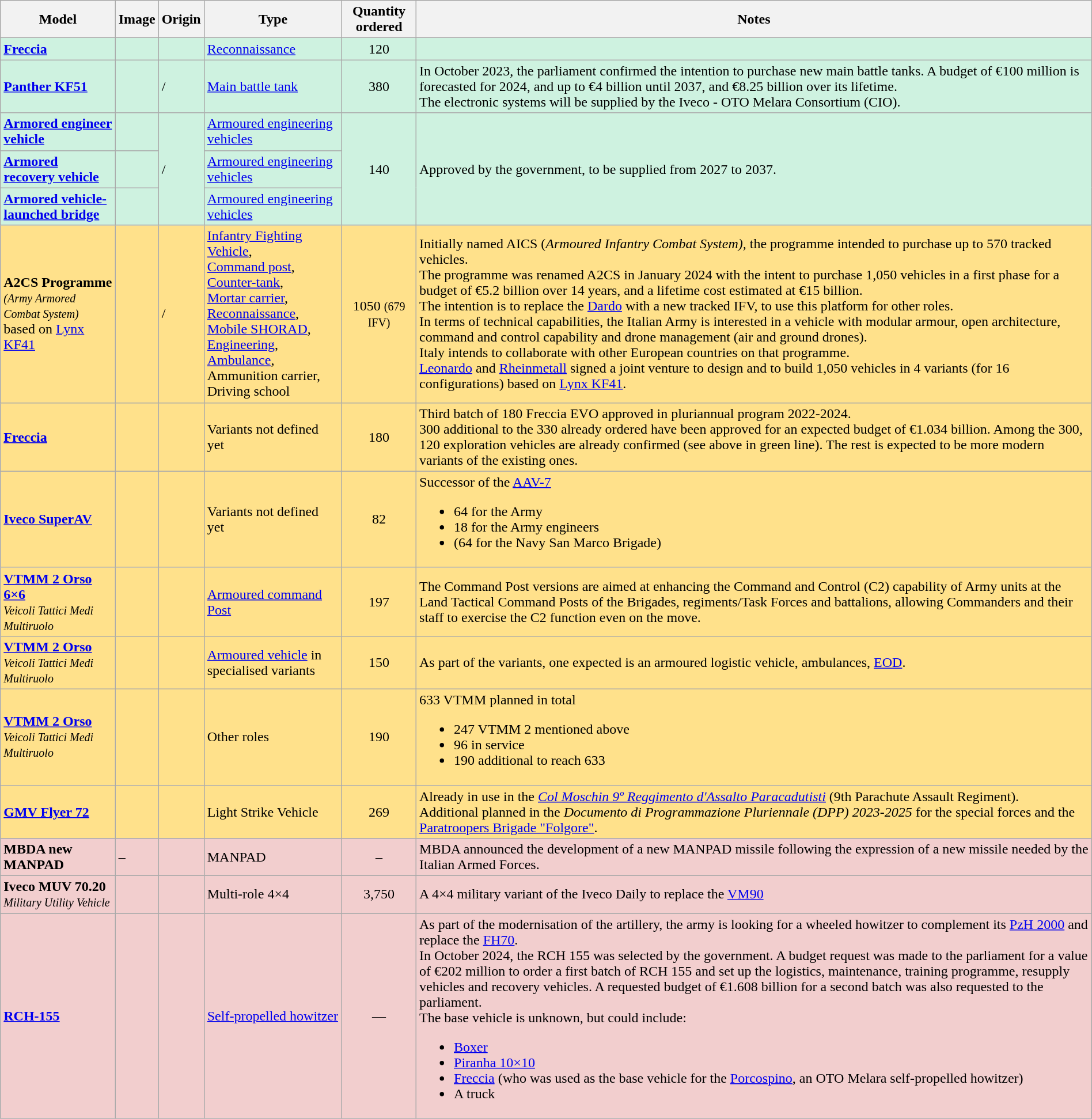<table class="wikitable" style="width:100%;">
<tr>
<th>Model</th>
<th>Image</th>
<th>Origin</th>
<th>Type</th>
<th>Quantity ordered</th>
<th>Notes</th>
</tr>
<tr>
<td style="background: #CEF2E0;"><a href='#'><strong>Freccia</strong></a></td>
<td style="background: #CEF2E0;"></td>
<td style="background: #CEF2E0;"><small></small></td>
<td style="background: #CEF2E0;"><a href='#'>Reconnaissance</a></td>
<td style="background: #CEF2E0;text-align: center">120</td>
<td style="background: #CEF2E0;"></td>
</tr>
<tr>
<td style="background: #CEF2E0;"><strong><a href='#'>Panther KF51</a></strong></td>
<td style="background: #CEF2E0;"></td>
<td style="background: #CEF2E0;"><small></small> / <small></small></td>
<td style="background: #CEF2E0;"><a href='#'>Main battle tank</a></td>
<td style="background: #CEF2E0;text-align: center">380</td>
<td style="background: #CEF2E0;">In October 2023, the parliament confirmed the intention to purchase new main battle tanks. A budget of €100 million is forecasted for 2024, and up to €4 billion until 2037, and €8.25 billion over its lifetime.<br>The electronic systems will be supplied by the Iveco - OTO Melara Consortium (CIO).</td>
</tr>
<tr>
<td style="background: #CEF2E0;"><strong><a href='#'>Armored engineer vehicle</a></strong></td>
<td style="background: #CEF2E0;"></td>
<td rowspan="3" style="background: #CEF2E0;"><small></small> / <small></small></td>
<td style="background: #CEF2E0;"><a href='#'>Armoured engineering vehicles</a></td>
<td rowspan="3" style="background: #CEF2E0;text-align: center">140</td>
<td rowspan="3" style="background: #CEF2E0;">Approved by the government, to be supplied from 2027 to 2037.</td>
</tr>
<tr>
<td style="background: #CEF2E0;"><strong><a href='#'>Armored recovery vehicle</a></strong></td>
<td style="background: #CEF2E0;"></td>
<td style="background: #CEF2E0;"><a href='#'>Armoured engineering vehicles</a></td>
</tr>
<tr>
<td style="background: #CEF2E0;"><strong><a href='#'>Armored vehicle-launched bridge</a></strong></td>
<td style="background: #CEF2E0;"></td>
<td style="background: #CEF2E0;"><a href='#'>Armoured engineering vehicles</a></td>
</tr>
<tr>
<td style="background: #FFE18B;"><strong>A2CS Programme</strong><br><em><small>(Army Armored Combat System)</small></em><br>based on <a href='#'>Lynx KF41</a></td>
<td style="background: #FFE18B;"></td>
<td style="background: #FFE18B;"><small></small> / <small></small></td>
<td style="background: #FFE18B;"><a href='#'>Infantry Fighting Vehicle</a>,<br><a href='#'>Command post</a>,<br><a href='#'>Counter-tank</a>,<br><a href='#'>Mortar carrier</a>,<br><a href='#'>Reconnaissance</a>,<br><a href='#'>Mobile SHORAD</a>,<br><a href='#'>Engineering</a>,<br><a href='#'>Ambulance</a>,<br>Ammunition carrier,<br>Driving school</td>
<td style="background: #FFE18B;text-align: center">1050 <small>(679 IFV)<sup></sup></small></td>
<td style="background: #FFE18B;">Initially named AICS (<em>Armoured Infantry Combat System),</em> the programme intended to purchase up to 570 tracked vehicles.<br>The programme was renamed A2CS in January 2024 with the intent to purchase 1,050 vehicles in a first phase for a budget of €5.2 billion over 14 years, and a lifetime cost estimated at €15 billion.<br>The intention is to replace the <a href='#'>Dardo</a> with a new tracked IFV, to use this platform for other roles.<br>In terms of technical capabilities, the Italian Army is interested in a vehicle with modular armour, open architecture, command and control capability and drone management (air and ground drones).<br>Italy intends to collaborate with other European countries on that programme.<br><a href='#'>Leonardo</a> and <a href='#'>Rheinmetall</a> signed a joint venture to design and to build 1,050 vehicles in 4 variants (for 16 configurations) based on <a href='#'>Lynx KF41</a>.</td>
</tr>
<tr>
<td style="background: #FFE18B;"><a href='#'><strong>Freccia</strong></a></td>
<td style="background: #FFE18B;"></td>
<td style="background: #FFE18B;"><small></small></td>
<td style="background: #FFE18B;">Variants not defined yet</td>
<td style="background: #FFE18B;text-align: center">180</td>
<td style="background: #FFE18B;">Third batch of 180 Freccia EVO approved in pluriannual program 2022-2024.<br>300 additional to the 330 already ordered have been approved for an expected budget of €1.034 billion. Among the 300, 120 exploration vehicles are already confirmed (see above in green line). The rest is expected to be more modern variants of the existing ones.</td>
</tr>
<tr>
<td style="background: #FFE18B;"><strong><a href='#'>Iveco SuperAV</a></strong></td>
<td style="background: #FFE18B;"></td>
<td style="background: #FFE18B;"><small></small></td>
<td style="background: #FFE18B;">Variants not defined yet</td>
<td style="background: #FFE18B;text-align: center">82</td>
<td style="background: #FFE18B;">Successor of the <a href='#'>AAV-7</a><br><ul><li>64 for the Army</li><li>18 for the Army engineers</li><li>(64 for the Navy San Marco Brigade)</li></ul></td>
</tr>
<tr>
<td style="background: #FFE18B;"><a href='#'><strong>VTMM 2 Orso 6×6</strong></a><br><em><small>Veicoli Tattici Medi Multiruolo</small></em></td>
<td style="background: #FFE18B;"></td>
<td style="background: #FFE18B;"><small></small></td>
<td style="background: #FFE18B;"><a href='#'>Armoured command Post</a></td>
<td style="background: #FFE18B;text-align: center">197</td>
<td style="background: #FFE18B;">The Command Post versions are aimed at enhancing the Command and Control (C2) capability of Army units at the Land Tactical Command Posts of the Brigades, regiments/Task Forces and battalions, allowing Commanders and their staff to exercise the C2 function even on the move.</td>
</tr>
<tr>
<td style="background: #FFE18B;"><a href='#'><strong>VTMM 2 Orso</strong></a><br><em><small>Veicoli Tattici Medi Multiruolo</small></em></td>
<td style="background: #FFE18B;"></td>
<td style="background: #FFE18B;"><small></small></td>
<td style="background: #FFE18B;"><a href='#'>Armoured vehicle</a> in specialised variants</td>
<td style="background: #FFE18B;text-align: center">150</td>
<td style="background: #FFE18B;">As part of the variants, one expected is an armoured logistic vehicle, ambulances, <a href='#'>EOD</a>.</td>
</tr>
<tr>
<td style="background: #FFE18B;"><a href='#'><strong>VTMM 2 Orso</strong></a><br><em><small>Veicoli Tattici Medi Multiruolo</small></em></td>
<td style="background: #FFE18B;"></td>
<td style="background: #FFE18B;"><small></small></td>
<td style="background: #FFE18B;">Other roles</td>
<td style="background: #FFE18B;text-align: center">190</td>
<td style="background: #FFE18B;">633 VTMM planned in total <br><ul><li>247 VTMM 2 mentioned above</li><li>96 in service</li><li>190 additional to reach 633</li></ul></td>
</tr>
<tr>
<td style="background: #FFE18B;"><a href='#'><strong>GMV Flyer 72</strong></a></td>
<td style="background: #FFE18B;"></td>
<td style="background: #FFE18B;"></td>
<td style="background: #FFE18B;">Light Strike Vehicle</td>
<td style="background: #FFE18B;text-align: center">269<br></td>
<td style="background: #FFE18B;">Already in use in the <em><a href='#'>Col Moschin 9º Reggimento d'Assalto Paracadutisti</a></em> (9th Parachute Assault Regiment).<br>Additional planned in the <em>Documento di Programmazione Pluriennale (DPP) 2023-2025</em> for the special forces and the <a href='#'>Paratroopers Brigade "Folgore"</a>.</td>
</tr>
<tr>
<td style="background: #F2CECE;"><strong>MBDA new MANPAD</strong></td>
<td style="background: #F2CECE;">–</td>
<td style="background: #F2CECE;"></td>
<td style="background: #F2CECE;">MANPAD</td>
<td style="background: #F2CECE;text-align: center">–</td>
<td style="background: #F2CECE;">MBDA announced the development of a new MANPAD missile following the expression of a new missile needed by the Italian Armed Forces.</td>
</tr>
<tr>
<td style="background: #F2CECE;"><strong>Iveco MUV 70.20</strong><br><em><small>Military Utility Vehicle</small></em></td>
<td style="background: #F2CECE;"></td>
<td style="background: #F2CECE;"></td>
<td style="background: #F2CECE;">Multi-role 4×4</td>
<td style="background: #F2CECE;text-align: center">3,750</td>
<td style="background: #F2CECE;">A 4×4 military variant of the Iveco Daily to replace the <a href='#'>VM90</a></td>
</tr>
<tr>
<td style="background: #F2CECE;"><a href='#'><strong>RCH-155</strong></a></td>
<td style="background: #F2CECE;"><br></td>
<td style="background: #F2CECE;"><br><br></td>
<td style="background: #F2CECE;"><a href='#'>Self-propelled howitzer</a></td>
<td style="background: #F2CECE;text-align: center">—</td>
<td style="background: #F2CECE;">As part of the modernisation of the artillery, the army is looking for a wheeled howitzer to complement its <a href='#'>PzH 2000</a> and replace the <a href='#'>FH70</a>.<br>In October 2024, the RCH 155 was selected by the government. A budget request was made to the parliament for a value of €202 million to order a first batch of RCH 155 and set up the logistics, maintenance, training programme, resupply vehicles and recovery vehicles. A requested budget of €1.608 billion for a second batch was also requested to the parliament.<br>The base vehicle is unknown, but could include:<ul><li><a href='#'>Boxer</a></li><li><a href='#'>Piranha 10×10</a></li><li><a href='#'>Freccia</a> (who was used as the base vehicle for the <a href='#'>Porcospino</a>, an OTO Melara self-propelled howitzer)</li><li>A truck</li></ul></td>
</tr>
</table>
